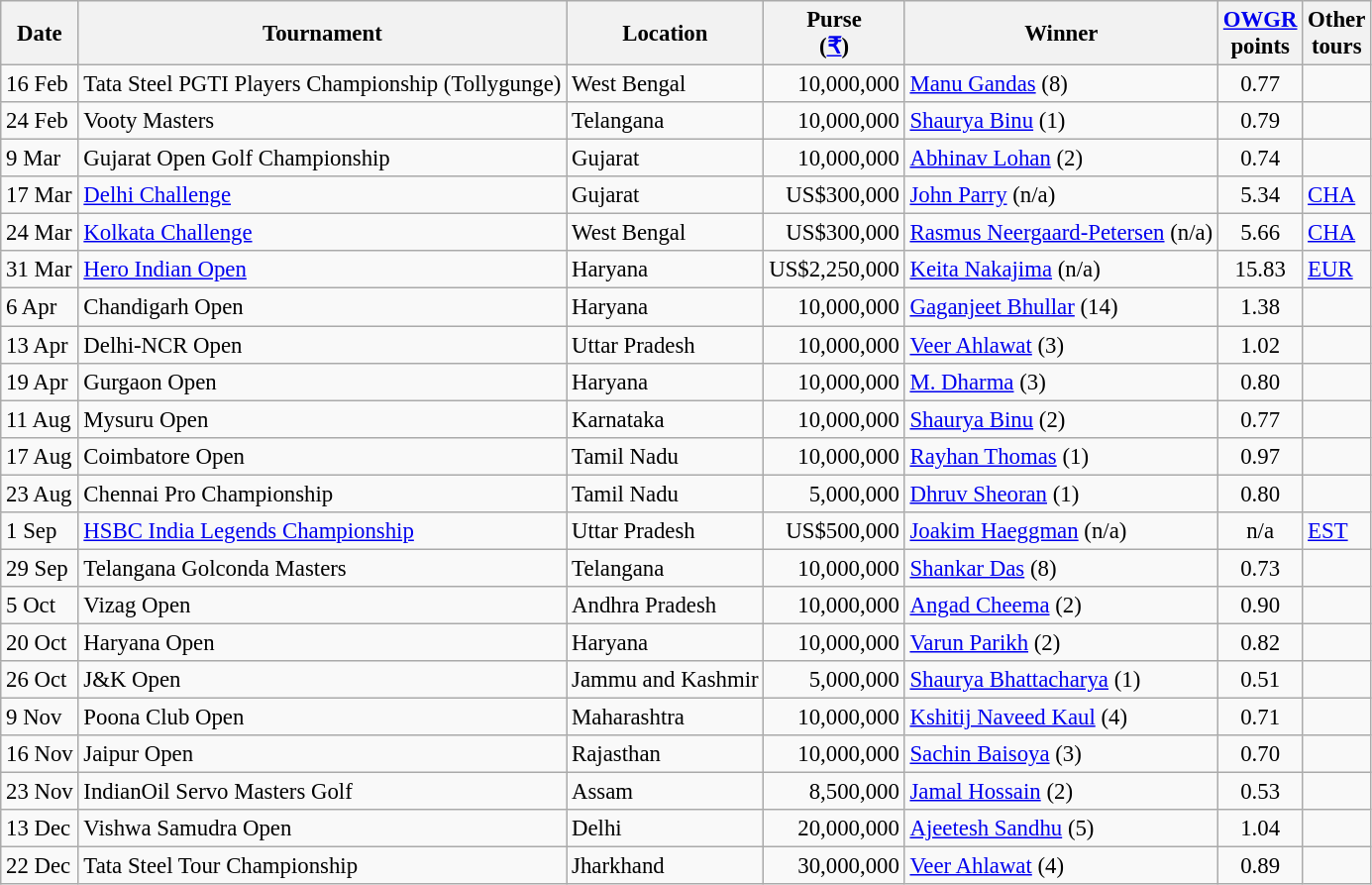<table class="wikitable" style="font-size:95%">
<tr>
<th>Date</th>
<th>Tournament</th>
<th>Location</th>
<th>Purse<br>(<a href='#'>₹</a>)</th>
<th>Winner</th>
<th><a href='#'>OWGR</a><br>points</th>
<th>Other<br>tours</th>
</tr>
<tr>
<td>16 Feb</td>
<td>Tata Steel PGTI Players Championship (Tollygunge)</td>
<td>West Bengal</td>
<td align=right>10,000,000</td>
<td> <a href='#'>Manu Gandas</a> (8)</td>
<td align=center>0.77</td>
<td></td>
</tr>
<tr>
<td>24 Feb</td>
<td>Vooty Masters</td>
<td>Telangana</td>
<td align=right>10,000,000</td>
<td> <a href='#'>Shaurya Binu</a> (1)</td>
<td align=center>0.79</td>
<td></td>
</tr>
<tr>
<td>9 Mar</td>
<td>Gujarat Open Golf Championship</td>
<td>Gujarat</td>
<td align=right>10,000,000</td>
<td> <a href='#'>Abhinav Lohan</a> (2)</td>
<td align=center>0.74</td>
<td></td>
</tr>
<tr>
<td>17 Mar</td>
<td><a href='#'>Delhi Challenge</a></td>
<td>Gujarat</td>
<td align=right>US$300,000</td>
<td> <a href='#'>John Parry</a> (n/a)</td>
<td align=center>5.34</td>
<td><a href='#'>CHA</a></td>
</tr>
<tr>
<td>24 Mar</td>
<td><a href='#'>Kolkata Challenge</a></td>
<td>West Bengal</td>
<td align=right>US$300,000</td>
<td> <a href='#'>Rasmus Neergaard-Petersen</a> (n/a)</td>
<td align=center>5.66</td>
<td><a href='#'>CHA</a></td>
</tr>
<tr>
<td>31 Mar</td>
<td><a href='#'>Hero Indian Open</a></td>
<td>Haryana</td>
<td align=right>US$2,250,000</td>
<td> <a href='#'>Keita Nakajima</a> (n/a)</td>
<td align=center>15.83</td>
<td><a href='#'>EUR</a></td>
</tr>
<tr>
<td>6 Apr</td>
<td>Chandigarh Open</td>
<td>Haryana</td>
<td align=right>10,000,000</td>
<td> <a href='#'>Gaganjeet Bhullar</a> (14)</td>
<td align=center>1.38</td>
<td></td>
</tr>
<tr>
<td>13 Apr</td>
<td>Delhi-NCR Open</td>
<td>Uttar Pradesh</td>
<td align=right>10,000,000</td>
<td> <a href='#'>Veer Ahlawat</a> (3)</td>
<td align=center>1.02</td>
<td></td>
</tr>
<tr>
<td>19 Apr</td>
<td>Gurgaon Open</td>
<td>Haryana</td>
<td align=right>10,000,000</td>
<td> <a href='#'>M. Dharma</a> (3)</td>
<td align=center>0.80</td>
<td></td>
</tr>
<tr>
<td>11 Aug</td>
<td>Mysuru Open</td>
<td>Karnataka</td>
<td align=right>10,000,000</td>
<td> <a href='#'>Shaurya Binu</a> (2)</td>
<td align=center>0.77</td>
<td></td>
</tr>
<tr>
<td>17 Aug</td>
<td>Coimbatore Open</td>
<td>Tamil Nadu</td>
<td align=right>10,000,000</td>
<td> <a href='#'>Rayhan Thomas</a> (1)</td>
<td align=center>0.97</td>
<td></td>
</tr>
<tr>
<td>23 Aug</td>
<td>Chennai Pro Championship</td>
<td>Tamil Nadu</td>
<td align=right>5,000,000</td>
<td> <a href='#'>Dhruv Sheoran</a> (1)</td>
<td align=center>0.80</td>
<td></td>
</tr>
<tr>
<td>1 Sep</td>
<td><a href='#'>HSBC India Legends Championship</a></td>
<td>Uttar Pradesh</td>
<td align=right>US$500,000</td>
<td> <a href='#'>Joakim Haeggman</a> (n/a)</td>
<td align=center>n/a</td>
<td><a href='#'>EST</a></td>
</tr>
<tr>
<td>29 Sep</td>
<td>Telangana Golconda Masters</td>
<td>Telangana</td>
<td align=right>10,000,000</td>
<td> <a href='#'>Shankar Das</a> (8)</td>
<td align=center>0.73</td>
<td></td>
</tr>
<tr>
<td>5 Oct</td>
<td>Vizag Open</td>
<td>Andhra Pradesh</td>
<td align=right>10,000,000</td>
<td> <a href='#'>Angad Cheema</a> (2)</td>
<td align=center>0.90</td>
<td></td>
</tr>
<tr>
<td>20 Oct</td>
<td>Haryana Open</td>
<td>Haryana</td>
<td align=right>10,000,000</td>
<td> <a href='#'>Varun Parikh</a> (2)</td>
<td align=center>0.82</td>
<td></td>
</tr>
<tr>
<td>26 Oct</td>
<td>J&K Open</td>
<td>Jammu and Kashmir</td>
<td align=right>5,000,000</td>
<td> <a href='#'>Shaurya Bhattacharya</a> (1)</td>
<td align=center>0.51</td>
<td></td>
</tr>
<tr>
<td>9 Nov</td>
<td>Poona Club Open</td>
<td>Maharashtra</td>
<td align=right>10,000,000</td>
<td> <a href='#'>Kshitij Naveed Kaul</a> (4)</td>
<td align=center>0.71</td>
<td></td>
</tr>
<tr>
<td>16 Nov</td>
<td>Jaipur Open</td>
<td>Rajasthan</td>
<td align=right>10,000,000</td>
<td> <a href='#'>Sachin Baisoya</a> (3)</td>
<td align=center>0.70</td>
<td></td>
</tr>
<tr>
<td>23 Nov</td>
<td>IndianOil Servo Masters Golf</td>
<td>Assam</td>
<td align=right>8,500,000</td>
<td> <a href='#'>Jamal Hossain</a> (2)</td>
<td align=center>0.53</td>
<td></td>
</tr>
<tr>
<td>13 Dec</td>
<td>Vishwa Samudra Open</td>
<td>Delhi</td>
<td align=right>20,000,000</td>
<td> <a href='#'>Ajeetesh Sandhu</a> (5)</td>
<td align=center>1.04</td>
<td></td>
</tr>
<tr>
<td>22 Dec</td>
<td>Tata Steel Tour Championship</td>
<td>Jharkhand</td>
<td align=right>30,000,000</td>
<td> <a href='#'>Veer Ahlawat</a> (4)</td>
<td align=center>0.89</td>
<td></td>
</tr>
</table>
